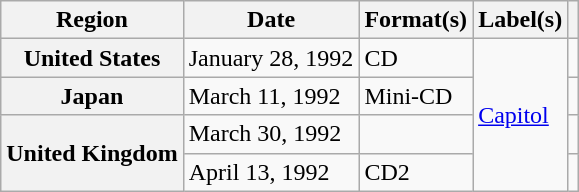<table class="wikitable plainrowheaders">
<tr>
<th scope="col">Region</th>
<th scope="col">Date</th>
<th scope="col">Format(s)</th>
<th scope="col">Label(s)</th>
<th scope="col"></th>
</tr>
<tr>
<th scope="row">United States</th>
<td>January 28, 1992</td>
<td>CD</td>
<td rowspan="4"><a href='#'>Capitol</a></td>
<td></td>
</tr>
<tr>
<th scope="row">Japan</th>
<td>March 11, 1992</td>
<td>Mini-CD</td>
<td></td>
</tr>
<tr>
<th scope="row" rowspan="2">United Kingdom</th>
<td>March 30, 1992</td>
<td></td>
<td></td>
</tr>
<tr>
<td>April 13, 1992</td>
<td>CD2</td>
<td></td>
</tr>
</table>
